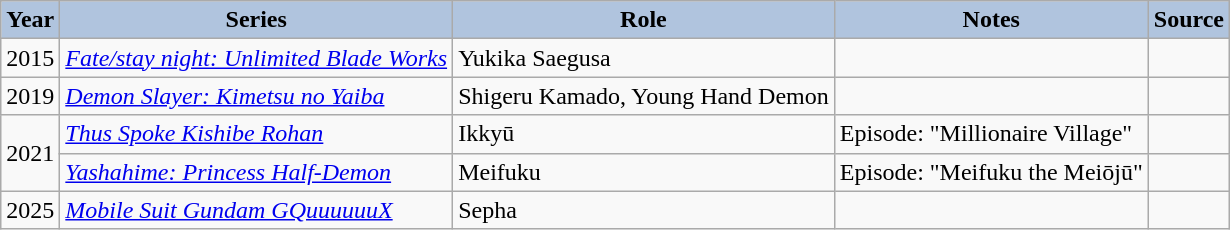<table class="wikitable sortable plainrowheaders">
<tr>
<th style="background:#b0c4de;">Year </th>
<th style="background:#b0c4de;">Series</th>
<th style="background:#b0c4de;">Role </th>
<th style="background:#b0c4de;" class="unsortable">Notes </th>
<th style="background:#b0c4de;" class="unsortable">Source</th>
</tr>
<tr>
<td>2015</td>
<td><em><a href='#'>Fate/stay night: Unlimited Blade Works</a></em></td>
<td>Yukika Saegusa</td>
<td></td>
<td></td>
</tr>
<tr>
<td>2019</td>
<td><em><a href='#'>Demon Slayer: Kimetsu no Yaiba</a></em></td>
<td>Shigeru Kamado, Young Hand Demon</td>
<td></td>
<td></td>
</tr>
<tr>
<td rowspan="2">2021</td>
<td><em><a href='#'>Thus Spoke Kishibe Rohan</a></em></td>
<td>Ikkyū</td>
<td>Episode: "Millionaire Village"</td>
<td></td>
</tr>
<tr>
<td><em><a href='#'>Yashahime: Princess Half-Demon</a></em></td>
<td>Meifuku</td>
<td>Episode: "Meifuku the Meiōjū"</td>
<td></td>
</tr>
<tr>
<td>2025</td>
<td><em><a href='#'>Mobile Suit Gundam GQuuuuuuX</a></em></td>
<td>Sepha</td>
<td></td>
<td></td>
</tr>
</table>
